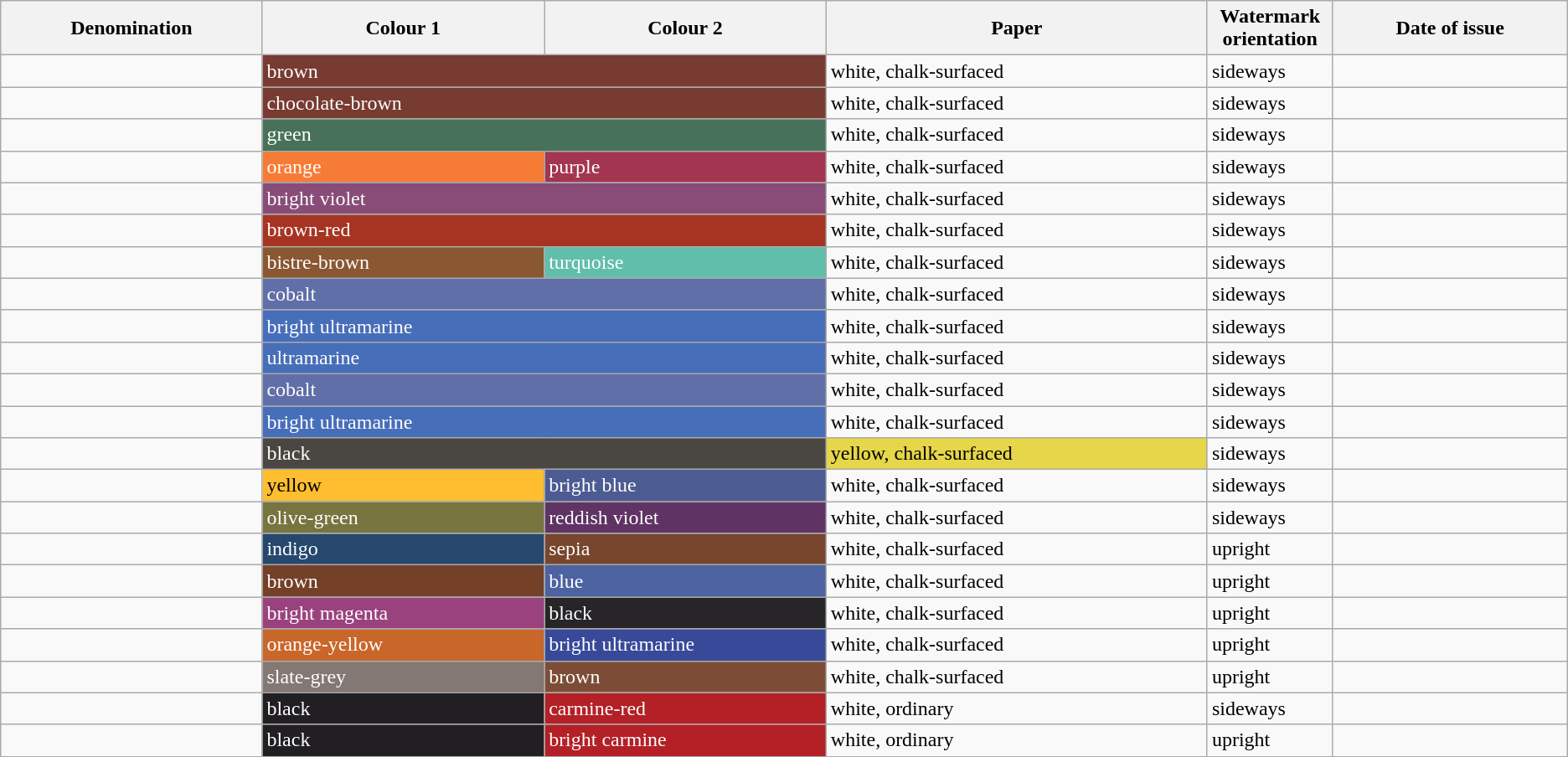<table class="wikitable sortable">
<tr>
<th scope="col">Denomination</th>
<th class="unsortable" scope="col" style ="width:18%">Colour 1</th>
<th class="unsortable" scope="col" style ="width:18%">Colour 2</th>
<th class="unsortable" scope="col">Paper</th>
<th class="unsortable" scope="col" style ="width:8%">Watermark orientation</th>
<th scope="col">Date of issue</th>
</tr>
<tr>
<td></td>
<td colspan=2 style="color:#ffffff" bgcolor="#773b31">brown</td>
<td>white, chalk-surfaced</td>
<td>sideways</td>
<td></td>
</tr>
<tr>
<td></td>
<td colspan=2 style="color:#ffffff" bgcolor="#773b31">chocolate-brown</td>
<td>white, chalk-surfaced</td>
<td>sideways</td>
<td></td>
</tr>
<tr>
<td></td>
<td colspan=2 style="color:#ffffff" bgcolor="#477159">green</td>
<td>white, chalk-surfaced</td>
<td>sideways</td>
<td></td>
</tr>
<tr>
<td></td>
<td style="color:#ffffff" bgcolor="#f67c36">orange</td>
<td style="color:#ffffff" bgcolor="#a33550">purple</td>
<td>white, chalk-surfaced</td>
<td>sideways</td>
<td></td>
</tr>
<tr>
<td></td>
<td colspan=2 style="color:#ffffff" bgcolor="#894c78">bright violet</td>
<td>white, chalk-surfaced</td>
<td>sideways</td>
<td></td>
</tr>
<tr>
<td></td>
<td colspan=2 style="color:#ffffff" bgcolor="#a73422">brown-red</td>
<td>white, chalk-surfaced</td>
<td>sideways</td>
<td></td>
</tr>
<tr>
<td></td>
<td style="color:#ffffff" bgcolor="#895732">bistre-brown</td>
<td style="color:#ffffff" bgcolor="#61beaa">turquoise</td>
<td>white, chalk-surfaced</td>
<td>sideways</td>
<td></td>
</tr>
<tr>
<td></td>
<td colspan=2 style="color:#ffffff" bgcolor="#606fa8">cobalt</td>
<td>white, chalk-surfaced</td>
<td>sideways</td>
<td></td>
</tr>
<tr>
<td></td>
<td colspan=2 style="color:#ffffff" bgcolor="#476eb9">bright ultramarine</td>
<td>white, chalk-surfaced</td>
<td>sideways</td>
<td></td>
</tr>
<tr>
<td></td>
<td colspan=2 style="color:#ffffff" bgcolor="#476eb9">ultramarine</td>
<td>white, chalk-surfaced</td>
<td>sideways</td>
<td></td>
</tr>
<tr>
<td></td>
<td colspan=2 style="color:#ffffff" bgcolor="#606fa8">cobalt</td>
<td>white, chalk-surfaced</td>
<td>sideways</td>
<td></td>
</tr>
<tr>
<td></td>
<td colspan=2 style="color:#ffffff" bgcolor="#476eb9">bright ultramarine</td>
<td>white, chalk-surfaced</td>
<td>sideways</td>
<td></td>
</tr>
<tr>
<td></td>
<td colspan=2 style="color:#ffffff" bgcolor="#4a4742">black</td>
<td bgcolor="#e6d649">yellow, chalk-surfaced</td>
<td>sideways</td>
<td></td>
</tr>
<tr>
<td></td>
<td bgcolor="#febe2f">yellow</td>
<td style="color:#ffffff" bgcolor="#4c5b92">bright blue</td>
<td>white, chalk-surfaced</td>
<td>sideways</td>
<td></td>
</tr>
<tr>
<td></td>
<td style="color:#ffffff" bgcolor="#77743f">olive-green</td>
<td style="color:#ffffff" bgcolor="#5f3364">reddish violet</td>
<td>white, chalk-surfaced</td>
<td>sideways</td>
<td></td>
</tr>
<tr>
<td></td>
<td style="color:#ffffff" bgcolor="#26486D">indigo</td>
<td style="color:#ffffff" bgcolor="#78462d">sepia</td>
<td>white, chalk-surfaced</td>
<td>upright</td>
<td></td>
</tr>
<tr>
<td></td>
<td style="color:#ffffff" bgcolor="#744028">brown</td>
<td style="color:#ffffff" bgcolor="#4c62a1">blue</td>
<td>white, chalk-surfaced</td>
<td>upright</td>
<td></td>
</tr>
<tr>
<td></td>
<td style="color:#ffffff" bgcolor="#9a427e">bright magenta</td>
<td style="color:#ffffff" bgcolor="#272528">black</td>
<td>white, chalk-surfaced</td>
<td>upright</td>
<td></td>
</tr>
<tr>
<td></td>
<td style="color:#ffffff" bgcolor="#c9672a">orange-yellow</td>
<td style="color:#ffffff" bgcolor="#384999">bright ultramarine</td>
<td>white, chalk-surfaced</td>
<td>upright</td>
<td></td>
</tr>
<tr>
<td></td>
<td style="color:#ffffff" bgcolor="#837873">slate-grey</td>
<td style="color:#ffffff" bgcolor="#7c4d36">brown</td>
<td>white, chalk-surfaced</td>
<td>upright</td>
<td></td>
</tr>
<tr>
<td></td>
<td style="color:#ffffff" bgcolor="#211f22">black</td>
<td style="color:#ffffff" bgcolor="#b32026">carmine-red</td>
<td>white, ordinary</td>
<td>sideways</td>
<td></td>
</tr>
<tr>
<td></td>
<td style="color:#ffffff" bgcolor="#211f22">black</td>
<td style="color:#ffffff" bgcolor="#b32026">bright carmine</td>
<td>white, ordinary</td>
<td>upright</td>
<td></td>
</tr>
<tr>
</tr>
</table>
